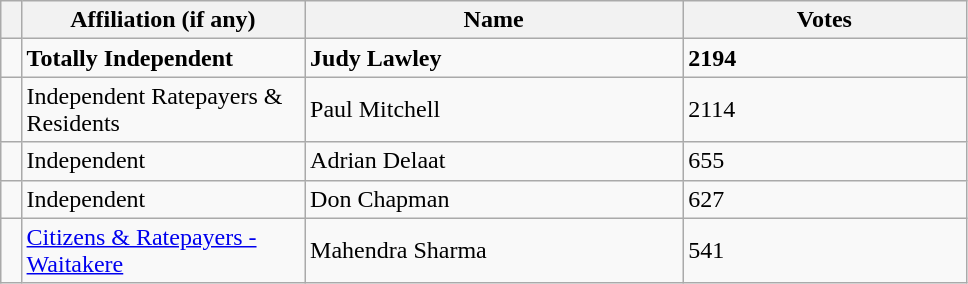<table class="wikitable" style="width:51%;">
<tr>
<th style="width:1%;"></th>
<th style="width:15%;">Affiliation (if any)</th>
<th style="width:20%;">Name</th>
<th style="width:15%;">Votes</th>
</tr>
<tr>
<td bgcolor=></td>
<td><strong>Totally Independent</strong></td>
<td><strong>Judy Lawley</strong></td>
<td><strong>2194</strong></td>
</tr>
<tr>
<td bgcolor=></td>
<td>Independent Ratepayers & Residents</td>
<td>Paul Mitchell</td>
<td>2114</td>
</tr>
<tr>
<td bgcolor=></td>
<td>Independent</td>
<td>Adrian Delaat</td>
<td>655</td>
</tr>
<tr>
<td bgcolor=></td>
<td>Independent</td>
<td>Don Chapman</td>
<td>627</td>
</tr>
<tr>
<td bgcolor=></td>
<td><a href='#'>Citizens & Ratepayers - Waitakere</a></td>
<td>Mahendra Sharma</td>
<td>541</td>
</tr>
</table>
